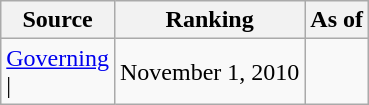<table class="wikitable" style="text-align:center">
<tr>
<th>Source</th>
<th>Ranking</th>
<th>As of</th>
</tr>
<tr>
<td align=left><a href='#'>Governing</a><br>| </td>
<td>November 1, 2010</td>
</tr>
</table>
